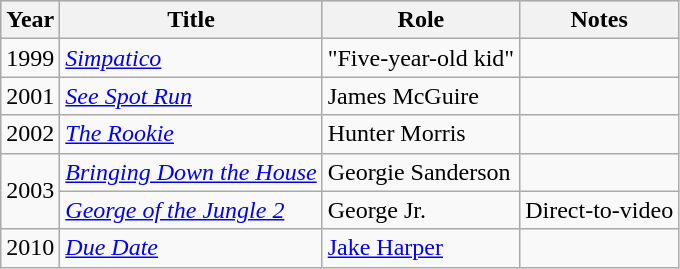<table class="wikitable sortable">
<tr style="background:#ccc;">
<th>Year</th>
<th>Title</th>
<th>Role</th>
<th>Notes</th>
</tr>
<tr>
<td>1999</td>
<td><em><a href='#'>Simpatico</a></em></td>
<td>"Five-year-old kid"</td>
<td></td>
</tr>
<tr>
<td>2001</td>
<td><em><a href='#'>See Spot Run</a></em></td>
<td>James McGuire</td>
<td></td>
</tr>
<tr>
<td>2002</td>
<td><em><a href='#'>The Rookie</a></em></td>
<td>Hunter Morris</td>
<td></td>
</tr>
<tr>
<td rowspan="2">2003</td>
<td><em><a href='#'>Bringing Down the House</a></em></td>
<td>Georgie Sanderson</td>
<td></td>
</tr>
<tr>
<td><em><a href='#'>George of the Jungle 2</a></em></td>
<td>George Jr.</td>
<td>Direct-to-video</td>
</tr>
<tr>
<td>2010</td>
<td><em><a href='#'>Due Date</a></em></td>
<td><a href='#'>Jake Harper</a></td>
<td></td>
</tr>
</table>
